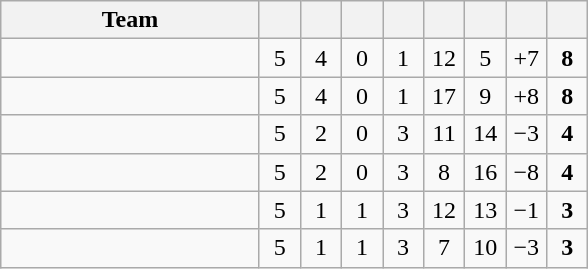<table class="wikitable" style="text-align:center">
<tr>
<th width=165>Team</th>
<th width=20></th>
<th width=20></th>
<th width=20></th>
<th width=20></th>
<th width=20></th>
<th width=20></th>
<th width=20></th>
<th width=20></th>
</tr>
<tr align=center>
<td align=left></td>
<td>5</td>
<td>4</td>
<td>0</td>
<td>1</td>
<td>12</td>
<td>5</td>
<td>+7</td>
<td><strong>8</strong></td>
</tr>
<tr align=center>
<td align=left></td>
<td>5</td>
<td>4</td>
<td>0</td>
<td>1</td>
<td>17</td>
<td>9</td>
<td>+8</td>
<td><strong>8</strong></td>
</tr>
<tr align=center>
<td align=left></td>
<td>5</td>
<td>2</td>
<td>0</td>
<td>3</td>
<td>11</td>
<td>14</td>
<td>−3</td>
<td><strong>4</strong></td>
</tr>
<tr align=center>
<td align=left></td>
<td>5</td>
<td>2</td>
<td>0</td>
<td>3</td>
<td>8</td>
<td>16</td>
<td>−8</td>
<td><strong>4</strong></td>
</tr>
<tr align=center>
<td align=left></td>
<td>5</td>
<td>1</td>
<td>1</td>
<td>3</td>
<td>12</td>
<td>13</td>
<td>−1</td>
<td><strong>3</strong></td>
</tr>
<tr align=center>
<td align=left></td>
<td>5</td>
<td>1</td>
<td>1</td>
<td>3</td>
<td>7</td>
<td>10</td>
<td>−3</td>
<td><strong>3</strong></td>
</tr>
</table>
